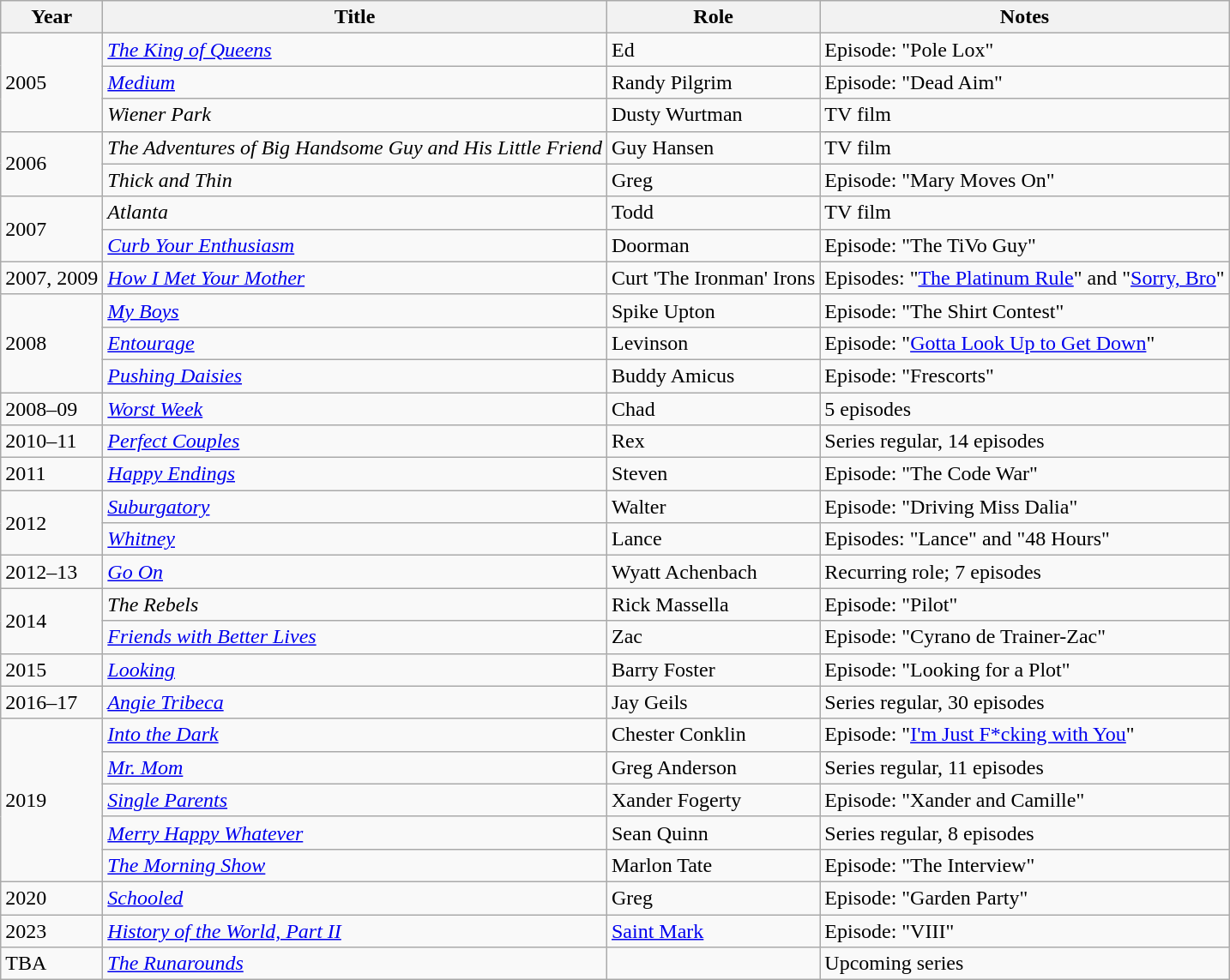<table class="wikitable sortable plainrowheaders">
<tr>
<th scope="col">Year</th>
<th scope="col">Title</th>
<th scope="col">Role</th>
<th scope="col">Notes</th>
</tr>
<tr>
<td rowspan="3">2005</td>
<td><em><a href='#'>The King of Queens</a></em></td>
<td>Ed</td>
<td>Episode: "Pole Lox"</td>
</tr>
<tr>
<td><em><a href='#'>Medium</a></em></td>
<td>Randy Pilgrim</td>
<td>Episode: "Dead Aim"</td>
</tr>
<tr>
<td><em>Wiener Park</em></td>
<td>Dusty Wurtman</td>
<td>TV film</td>
</tr>
<tr>
<td rowspan="2">2006</td>
<td><em>The Adventures of Big Handsome Guy and His Little Friend</em></td>
<td>Guy Hansen</td>
<td>TV film</td>
</tr>
<tr>
<td><em>Thick and Thin</em></td>
<td>Greg</td>
<td>Episode: "Mary Moves On"</td>
</tr>
<tr>
<td rowspan="2">2007</td>
<td><em>Atlanta</em></td>
<td>Todd</td>
<td>TV film</td>
</tr>
<tr>
<td><em><a href='#'>Curb Your Enthusiasm</a></em></td>
<td>Doorman</td>
<td>Episode: "The TiVo Guy"</td>
</tr>
<tr>
<td>2007, 2009</td>
<td><em><a href='#'>How I Met Your Mother</a></em></td>
<td>Curt 'The Ironman' Irons</td>
<td>Episodes: "<a href='#'>The Platinum Rule</a>" and "<a href='#'>Sorry, Bro</a>"</td>
</tr>
<tr>
<td rowspan="3">2008</td>
<td><em><a href='#'>My Boys</a></em></td>
<td>Spike Upton</td>
<td>Episode: "The Shirt Contest"</td>
</tr>
<tr>
<td><em><a href='#'>Entourage</a></em></td>
<td>Levinson</td>
<td>Episode: "<a href='#'>Gotta Look Up to Get Down</a>"</td>
</tr>
<tr>
<td><em><a href='#'>Pushing Daisies</a></em></td>
<td>Buddy Amicus</td>
<td>Episode: "Frescorts"</td>
</tr>
<tr>
<td>2008–09</td>
<td><em><a href='#'>Worst Week</a></em></td>
<td>Chad</td>
<td>5 episodes</td>
</tr>
<tr>
<td>2010–11</td>
<td><em><a href='#'>Perfect Couples</a></em></td>
<td>Rex</td>
<td>Series regular, 14 episodes</td>
</tr>
<tr>
<td>2011</td>
<td><em><a href='#'>Happy Endings</a></em></td>
<td>Steven</td>
<td>Episode: "The Code War"</td>
</tr>
<tr>
<td rowspan="2">2012</td>
<td><em><a href='#'>Suburgatory</a></em></td>
<td>Walter</td>
<td>Episode: "Driving Miss Dalia"</td>
</tr>
<tr>
<td><em><a href='#'>Whitney</a></em></td>
<td>Lance</td>
<td>Episodes: "Lance" and "48 Hours"</td>
</tr>
<tr>
<td>2012–13</td>
<td><em><a href='#'>Go On</a></em></td>
<td>Wyatt Achenbach</td>
<td>Recurring role; 7 episodes</td>
</tr>
<tr>
<td rowspan="2">2014</td>
<td><em>The Rebels</em></td>
<td>Rick Massella</td>
<td>Episode: "Pilot"</td>
</tr>
<tr>
<td><em><a href='#'>Friends with Better Lives</a></em></td>
<td>Zac</td>
<td>Episode: "Cyrano de Trainer-Zac"</td>
</tr>
<tr>
<td>2015</td>
<td><em><a href='#'>Looking</a></em></td>
<td>Barry Foster</td>
<td>Episode: "Looking for a Plot"</td>
</tr>
<tr>
<td>2016–17</td>
<td><em><a href='#'>Angie Tribeca</a></em></td>
<td>Jay Geils</td>
<td>Series regular, 30 episodes</td>
</tr>
<tr>
<td rowspan="5">2019</td>
<td><em><a href='#'>Into the Dark</a></em></td>
<td>Chester Conklin</td>
<td>Episode: "<a href='#'>I'm Just F*cking with You</a>"</td>
</tr>
<tr>
<td><em><a href='#'>Mr. Mom</a></em></td>
<td>Greg Anderson</td>
<td>Series regular, 11 episodes</td>
</tr>
<tr>
<td><em><a href='#'>Single Parents</a></em></td>
<td>Xander Fogerty</td>
<td>Episode: "Xander and Camille"</td>
</tr>
<tr>
<td><em><a href='#'>Merry Happy Whatever</a></em></td>
<td>Sean Quinn</td>
<td>Series regular, 8 episodes</td>
</tr>
<tr>
<td><em><a href='#'>The Morning Show</a></em></td>
<td>Marlon Tate</td>
<td>Episode: "The Interview"</td>
</tr>
<tr>
<td>2020</td>
<td><em><a href='#'>Schooled</a></em></td>
<td>Greg</td>
<td>Episode: "Garden Party"</td>
</tr>
<tr>
<td>2023</td>
<td><em><a href='#'>History of the World, Part II</a></em></td>
<td><a href='#'>Saint Mark</a></td>
<td>Episode: "VIII"</td>
</tr>
<tr>
<td>TBA</td>
<td><em><a href='#'>The Runarounds</a></em></td>
<td></td>
<td>Upcoming series</td>
</tr>
</table>
